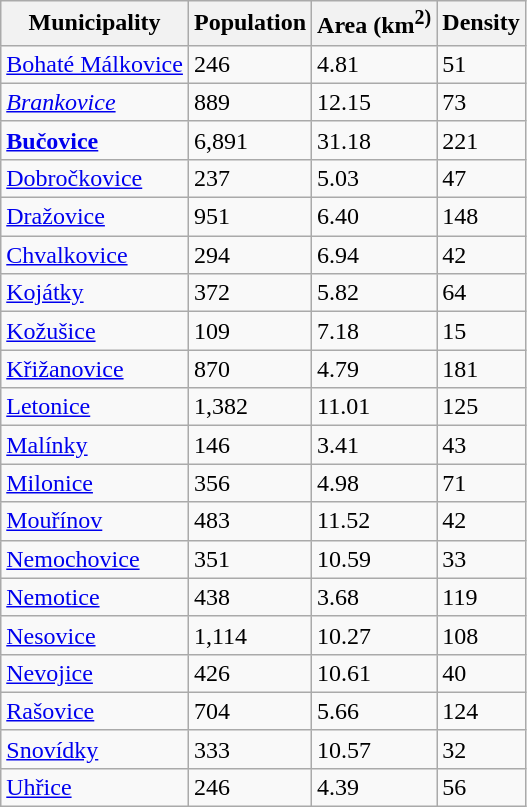<table class="wikitable sortable">
<tr>
<th>Municipality</th>
<th>Population</th>
<th>Area (km<sup>2)</sup></th>
<th>Density</th>
</tr>
<tr>
<td><a href='#'>Bohaté Málkovice</a></td>
<td>246</td>
<td>4.81</td>
<td>51</td>
</tr>
<tr>
<td><em><a href='#'>Brankovice</a></em></td>
<td>889</td>
<td>12.15</td>
<td>73</td>
</tr>
<tr>
<td><strong><a href='#'>Bučovice</a></strong></td>
<td>6,891</td>
<td>31.18</td>
<td>221</td>
</tr>
<tr>
<td><a href='#'>Dobročkovice</a></td>
<td>237</td>
<td>5.03</td>
<td>47</td>
</tr>
<tr>
<td><a href='#'>Dražovice</a></td>
<td>951</td>
<td>6.40</td>
<td>148</td>
</tr>
<tr>
<td><a href='#'>Chvalkovice</a></td>
<td>294</td>
<td>6.94</td>
<td>42</td>
</tr>
<tr>
<td><a href='#'>Kojátky</a></td>
<td>372</td>
<td>5.82</td>
<td>64</td>
</tr>
<tr>
<td><a href='#'>Kožušice</a></td>
<td>109</td>
<td>7.18</td>
<td>15</td>
</tr>
<tr>
<td><a href='#'>Křižanovice</a></td>
<td>870</td>
<td>4.79</td>
<td>181</td>
</tr>
<tr>
<td><a href='#'>Letonice</a></td>
<td>1,382</td>
<td>11.01</td>
<td>125</td>
</tr>
<tr>
<td><a href='#'>Malínky</a></td>
<td>146</td>
<td>3.41</td>
<td>43</td>
</tr>
<tr>
<td><a href='#'>Milonice</a></td>
<td>356</td>
<td>4.98</td>
<td>71</td>
</tr>
<tr>
<td><a href='#'>Mouřínov</a></td>
<td>483</td>
<td>11.52</td>
<td>42</td>
</tr>
<tr>
<td><a href='#'>Nemochovice</a></td>
<td>351</td>
<td>10.59</td>
<td>33</td>
</tr>
<tr>
<td><a href='#'>Nemotice</a></td>
<td>438</td>
<td>3.68</td>
<td>119</td>
</tr>
<tr>
<td><a href='#'>Nesovice</a></td>
<td>1,114</td>
<td>10.27</td>
<td>108</td>
</tr>
<tr>
<td><a href='#'>Nevojice</a></td>
<td>426</td>
<td>10.61</td>
<td>40</td>
</tr>
<tr>
<td><a href='#'>Rašovice</a></td>
<td>704</td>
<td>5.66</td>
<td>124</td>
</tr>
<tr>
<td><a href='#'>Snovídky</a></td>
<td>333</td>
<td>10.57</td>
<td>32</td>
</tr>
<tr>
<td><a href='#'>Uhřice</a></td>
<td>246</td>
<td>4.39</td>
<td>56</td>
</tr>
</table>
